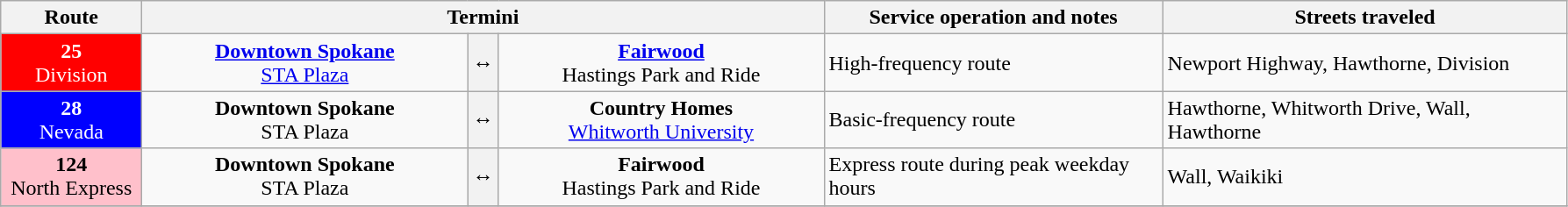<table class=wikitable style="font-size: 100%">
<tr>
<th width="100px">Route</th>
<th colspan=3>Termini</th>
<th width="250px">Service operation and notes</th>
<th width="300px">Streets traveled</th>
</tr>
<tr>
<td style="background:red; color:white" align="center" valign=center><div><strong>25</strong><br>Division</div></td>
<td ! width="240px" align="center"><strong><a href='#'>Downtown Spokane</a></strong><br><a href='#'>STA Plaza</a><br></td>
<th><span>↔</span></th>
<td ! width="240px" align="center"><strong><a href='#'>Fairwood</a></strong><br>Hastings Park and Ride<br></td>
<td>High-frequency route</td>
<td>Newport Highway, Hawthorne, Division</td>
</tr>
<tr>
<td style="background:blue; color:white" align="center" valign=center><div><strong>28</strong><br>Nevada</div></td>
<td ! width="240px" align="center"><strong>Downtown Spokane</strong><br>STA Plaza<br></td>
<th><span>↔</span></th>
<td ! width="240px" align="center"><strong>Country Homes</strong><br><a href='#'>Whitworth University</a><br></td>
<td>Basic-frequency route</td>
<td>Hawthorne, Whitworth Drive, Wall, Hawthorne</td>
</tr>
<tr>
<td style="background:pink; color:black" align="center" valign=center><div><strong>124</strong><br>North Express</div></td>
<td ! width="240px" align="center"><strong>Downtown Spokane</strong><br>STA Plaza<br></td>
<th><span>↔</span></th>
<td ! width="240px" align="center"><strong>Fairwood</strong><br>Hastings Park and Ride</td>
<td>Express route during peak weekday hours</td>
<td>Wall, Waikiki</td>
</tr>
<tr>
</tr>
</table>
